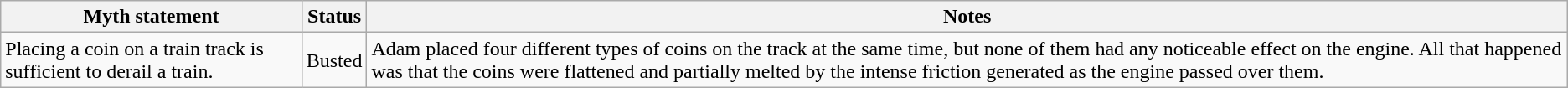<table class="wikitable">
<tr>
<th>Myth statement</th>
<th>Status</th>
<th>Notes</th>
</tr>
<tr>
<td>Placing a coin on a train track is sufficient to derail a train.</td>
<td><span>Busted</span></td>
<td>Adam placed four different types of coins on the track at the same time, but none of them had any noticeable effect on the engine. All that happened was that the coins were flattened and partially melted by the intense friction generated as the engine passed over them.</td>
</tr>
</table>
